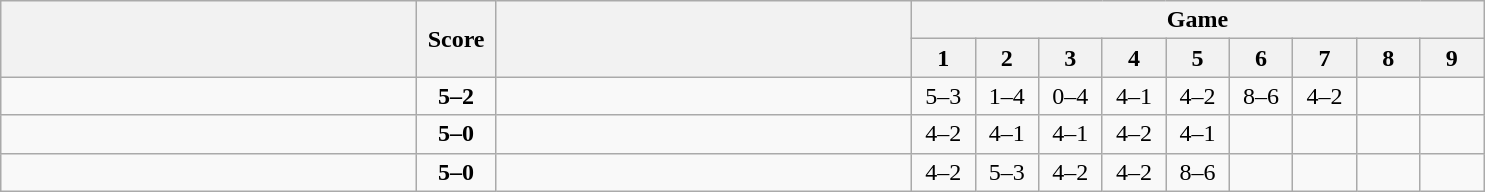<table class="wikitable" style="text-align: center;">
<tr>
<th rowspan=2 align="right" width="270"></th>
<th rowspan=2 width="45">Score</th>
<th rowspan=2 align="left" width="270"></th>
<th colspan=9>Game</th>
</tr>
<tr>
<th width="35">1</th>
<th width="35">2</th>
<th width="35">3</th>
<th width="35">4</th>
<th width="35">5</th>
<th width="35">6</th>
<th width="35">7</th>
<th width="35">8</th>
<th width="35">9</th>
</tr>
<tr>
<td align=left><strong><br></strong></td>
<td align=center><strong>5–2</strong></td>
<td align=left><br></td>
<td>5–3</td>
<td>1–4</td>
<td>0–4</td>
<td>4–1</td>
<td>4–2</td>
<td>8–6</td>
<td>4–2</td>
<td></td>
<td></td>
</tr>
<tr>
<td align=left><strong><br></strong></td>
<td align=center><strong>5–0</strong></td>
<td align=left><br></td>
<td>4–2</td>
<td>4–1</td>
<td>4–1</td>
<td>4–2</td>
<td>4–1</td>
<td></td>
<td></td>
<td></td>
<td></td>
</tr>
<tr>
<td align=left><strong><br></strong></td>
<td align=center><strong>5–0</strong></td>
<td align=left><br></td>
<td>4–2</td>
<td>5–3</td>
<td>4–2</td>
<td>4–2</td>
<td>8–6</td>
<td></td>
<td></td>
<td></td>
<td></td>
</tr>
</table>
